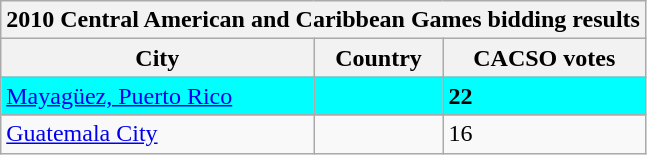<table class="wikitable">
<tr>
<th colspan="7">2010 Central American and Caribbean Games bidding results</th>
</tr>
<tr>
<th>City</th>
<th>Country</th>
<th>CACSO votes</th>
</tr>
<tr style="background:#0ff;">
<td><a href='#'>Mayagüez, Puerto Rico</a></td>
<td></td>
<td><strong>22</strong></td>
</tr>
<tr>
<td><a href='#'>Guatemala City</a></td>
<td></td>
<td>16</td>
</tr>
</table>
